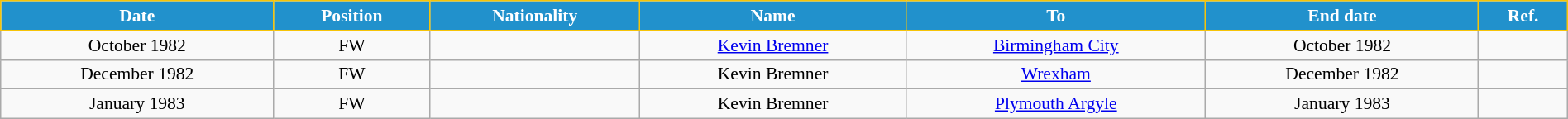<table class="wikitable" style="text-align:center; font-size:90%; width:100%;">
<tr>
<th style="background:#2191CC; color:white; border:1px solid #F7C408; text-align:center;">Date</th>
<th style="background:#2191CC; color:white; border:1px solid #F7C408; text-align:center;">Position</th>
<th style="background:#2191CC; color:white; border:1px solid #F7C408; text-align:center;">Nationality</th>
<th style="background:#2191CC; color:white; border:1px solid #F7C408; text-align:center;">Name</th>
<th style="background:#2191CC; color:white; border:1px solid #F7C408; text-align:center;">To</th>
<th style="background:#2191CC; color:white; border:1px solid #F7C408; text-align:center;">End date</th>
<th style="background:#2191CC; color:white; border:1px solid #F7C408; text-align:center;">Ref.</th>
</tr>
<tr>
<td>October 1982</td>
<td>FW</td>
<td></td>
<td><a href='#'>Kevin Bremner</a></td>
<td> <a href='#'>Birmingham City</a></td>
<td>October 1982</td>
<td></td>
</tr>
<tr>
<td>December 1982</td>
<td>FW</td>
<td></td>
<td>Kevin Bremner</td>
<td> <a href='#'>Wrexham</a></td>
<td>December 1982</td>
<td></td>
</tr>
<tr>
<td>January 1983</td>
<td>FW</td>
<td></td>
<td>Kevin Bremner</td>
<td> <a href='#'>Plymouth Argyle</a></td>
<td>January 1983</td>
<td></td>
</tr>
</table>
